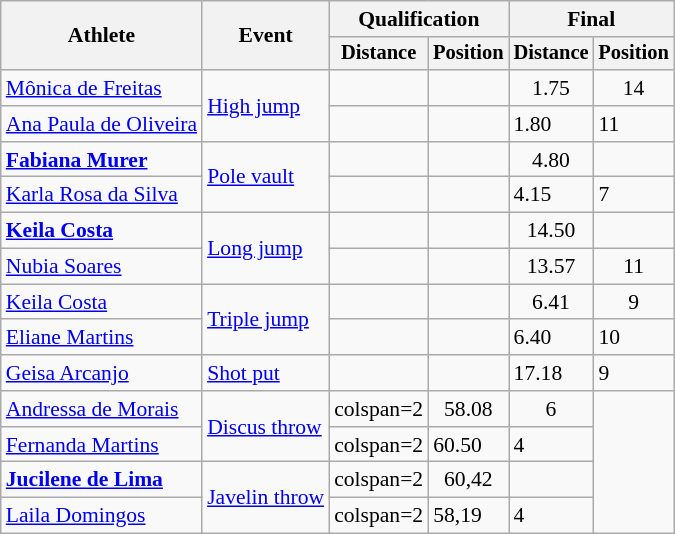<table class=wikitable style="font-size:90%">
<tr>
<th rowspan="2">Athlete</th>
<th rowspan="2">Event</th>
<th colspan="2">Qualification</th>
<th colspan="2">Final</th>
</tr>
<tr style="font-size:95%">
<th>Distance</th>
<th>Position</th>
<th>Distance</th>
<th>Position</th>
</tr>
<tr align=center>
<td align=left><a href='#'>Mônica de Freitas</a></td>
<td align=left rowspan=2><a href='#'>High jump</a></td>
<td></td>
<td></td>
<td>1.75</td>
<td>14</td>
</tr>
<tr>
<td align=left><a href='#'>Ana Paula de Oliveira</a></td>
<td></td>
<td></td>
<td>1.80</td>
<td>11</td>
</tr>
<tr align=center>
<td align=left><strong><a href='#'>Fabiana Murer</a></strong></td>
<td align=left rowspan=2><a href='#'>Pole vault</a></td>
<td></td>
<td></td>
<td>4.80</td>
<td></td>
</tr>
<tr>
<td align=left><a href='#'>Karla Rosa da Silva</a></td>
<td></td>
<td></td>
<td>4.15</td>
<td>7</td>
</tr>
<tr align=center>
<td align=left><strong><a href='#'>Keila Costa</a></strong></td>
<td align=left rowspan=2><a href='#'>Long jump</a></td>
<td></td>
<td></td>
<td>14.50</td>
<td></td>
</tr>
<tr align=center>
<td align=left><a href='#'>Nubia Soares</a></td>
<td></td>
<td></td>
<td>13.57</td>
<td>11</td>
</tr>
<tr align=center>
<td align=left><a href='#'>Keila Costa</a></td>
<td align=left rowspan=2><a href='#'>Triple jump</a></td>
<td></td>
<td></td>
<td>6.41</td>
<td>9</td>
</tr>
<tr>
<td align=left><a href='#'>Eliane Martins</a></td>
<td></td>
<td></td>
<td>6.40</td>
<td>10</td>
</tr>
<tr>
<td align=left><a href='#'>Geisa Arcanjo</a></td>
<td align=left><a href='#'>Shot put</a></td>
<td></td>
<td></td>
<td>17.18</td>
<td>9</td>
</tr>
<tr align=center>
<td align=left><a href='#'>Andressa de Morais</a></td>
<td align=left rowspan=2><a href='#'>Discus throw</a></td>
<td>colspan=2 </td>
<td>58.08</td>
<td>6</td>
</tr>
<tr>
<td align=left><a href='#'>Fernanda Martins</a></td>
<td>colspan=2 </td>
<td>60.50</td>
<td>4</td>
</tr>
<tr align=center>
<td align=left><strong><a href='#'>Jucilene de Lima</a></strong></td>
<td align=left rowspan=2><a href='#'>Javelin throw</a></td>
<td>colspan=2 </td>
<td>60,42</td>
<td></td>
</tr>
<tr>
<td align=left><a href='#'>Laila Domingos</a></td>
<td>colspan=2 </td>
<td>58,19</td>
<td>4</td>
</tr>
</table>
